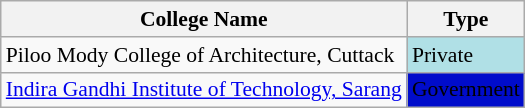<table class="wikitable sortable" style="font-size: 90%;">
<tr>
<th>College Name</th>
<th>Type</th>
</tr>
<tr>
<td>Piloo Mody College of Architecture, Cuttack</td>
<td bgcolor="# B0 E0 E6 ">Private</td>
</tr>
<tr>
<td><a href='#'>Indira Gandhi Institute of Technology, Sarang</a></td>
<td bgcolor="#  FF C0 CB  ">Government</td>
</tr>
</table>
